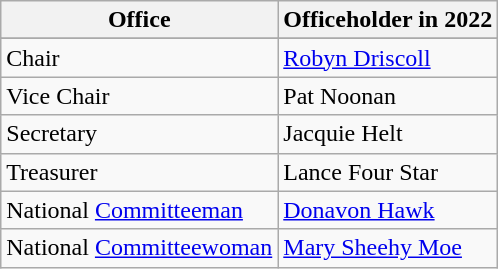<table class="wikitable">
<tr>
<th>Office</th>
<th>Officeholder in 2022</th>
</tr>
<tr>
</tr>
<tr>
<td>Chair</td>
<td><a href='#'>Robyn Driscoll</a></td>
</tr>
<tr>
<td>Vice Chair</td>
<td>Pat Noonan</td>
</tr>
<tr>
<td>Secretary</td>
<td>Jacquie Helt</td>
</tr>
<tr>
<td>Treasurer</td>
<td>Lance Four Star</td>
</tr>
<tr>
<td>National <a href='#'>Committeeman</a></td>
<td><a href='#'>Donavon Hawk</a></td>
</tr>
<tr>
<td>National <a href='#'>Committeewoman</a></td>
<td><a href='#'>Mary Sheehy Moe</a></td>
</tr>
</table>
